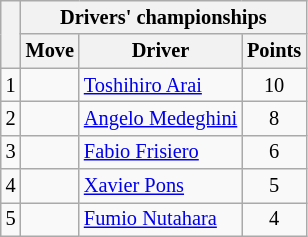<table class="wikitable" style="font-size:85%;">
<tr>
<th rowspan="2"></th>
<th colspan="3">Drivers' championships</th>
</tr>
<tr>
<th>Move</th>
<th>Driver</th>
<th>Points</th>
</tr>
<tr>
<td align="center">1</td>
<td align="center"></td>
<td> <a href='#'>Toshihiro Arai</a></td>
<td align="center">10</td>
</tr>
<tr>
<td align="center">2</td>
<td align="center"></td>
<td> <a href='#'>Angelo Medeghini</a></td>
<td align="center">8</td>
</tr>
<tr>
<td align="center">3</td>
<td align="center"></td>
<td> <a href='#'>Fabio Frisiero</a></td>
<td align="center">6</td>
</tr>
<tr>
<td align="center">4</td>
<td align="center"></td>
<td> <a href='#'>Xavier Pons</a></td>
<td align="center">5</td>
</tr>
<tr>
<td align="center">5</td>
<td align="center"></td>
<td> <a href='#'>Fumio Nutahara</a></td>
<td align="center">4</td>
</tr>
</table>
